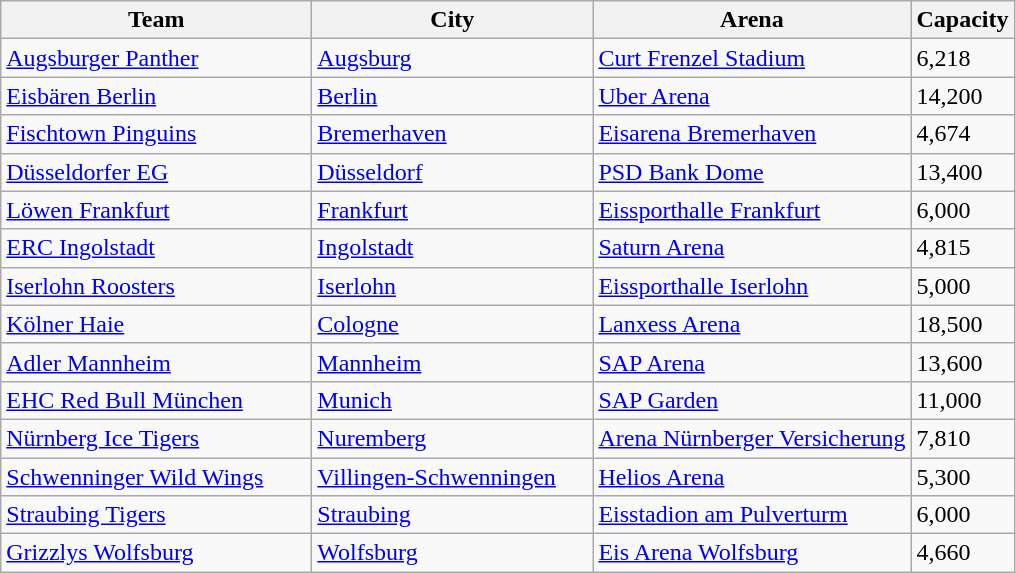<table class="wikitable">
<tr>
<th width="200">Team</th>
<th width="180">City</th>
<th>Arena</th>
<th>Capacity</th>
</tr>
<tr>
<td><a href='#'>Augsburger Panther</a></td>
<td><a href='#'>Augsburg</a></td>
<td><a href='#'>Curt Frenzel Stadium</a></td>
<td>6,218</td>
</tr>
<tr>
<td><a href='#'>Eisbären Berlin</a></td>
<td><a href='#'>Berlin</a></td>
<td><a href='#'>Uber Arena</a></td>
<td>14,200</td>
</tr>
<tr>
<td><a href='#'>Fischtown Pinguins</a></td>
<td><a href='#'>Bremerhaven</a></td>
<td><a href='#'>Eisarena Bremerhaven</a></td>
<td>4,674</td>
</tr>
<tr>
<td><a href='#'>Düsseldorfer EG</a></td>
<td><a href='#'>Düsseldorf</a></td>
<td><a href='#'>PSD Bank Dome</a></td>
<td>13,400</td>
</tr>
<tr>
<td><a href='#'>Löwen Frankfurt</a></td>
<td><a href='#'>Frankfurt</a></td>
<td><a href='#'>Eissporthalle Frankfurt</a></td>
<td>6,000</td>
</tr>
<tr>
<td><a href='#'>ERC Ingolstadt</a></td>
<td><a href='#'>Ingolstadt</a></td>
<td><a href='#'>Saturn Arena</a></td>
<td>4,815</td>
</tr>
<tr>
<td><a href='#'>Iserlohn Roosters</a></td>
<td><a href='#'>Iserlohn</a></td>
<td><a href='#'>Eissporthalle Iserlohn</a></td>
<td>5,000</td>
</tr>
<tr>
<td><a href='#'>Kölner Haie</a></td>
<td><a href='#'>Cologne</a></td>
<td><a href='#'>Lanxess Arena</a></td>
<td>18,500</td>
</tr>
<tr>
<td><a href='#'>Adler Mannheim</a></td>
<td><a href='#'>Mannheim</a></td>
<td><a href='#'>SAP Arena</a></td>
<td>13,600</td>
</tr>
<tr>
<td><a href='#'>EHC Red Bull München</a></td>
<td><a href='#'>Munich</a></td>
<td><a href='#'>SAP Garden</a></td>
<td>11,000</td>
</tr>
<tr>
<td><a href='#'>Nürnberg Ice Tigers</a></td>
<td><a href='#'>Nuremberg</a></td>
<td><a href='#'>Arena Nürnberger Versicherung</a></td>
<td>7,810</td>
</tr>
<tr>
<td><a href='#'>Schwenninger Wild Wings</a></td>
<td><a href='#'>Villingen-Schwenningen</a></td>
<td><a href='#'>Helios Arena</a></td>
<td>5,300</td>
</tr>
<tr>
<td><a href='#'>Straubing Tigers</a></td>
<td><a href='#'>Straubing</a></td>
<td><a href='#'>Eisstadion am Pulverturm</a></td>
<td>6,000</td>
</tr>
<tr>
<td><a href='#'>Grizzlys Wolfsburg</a></td>
<td><a href='#'>Wolfsburg</a></td>
<td><a href='#'>Eis Arena Wolfsburg</a></td>
<td>4,660</td>
</tr>
</table>
